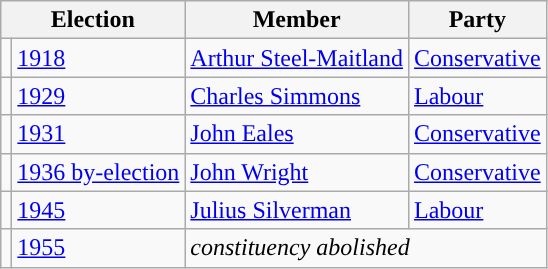<table class="wikitable">
<tr>
<th colspan="2”">Election</th>
<th>Member</th>
<th>Party</th>
</tr>
<tr>
<td style="color:inherit;background-color: "></td>
<td><a href='#'>1918</a></td>
<td><a href='#'>Arthur Steel-Maitland</a></td>
<td><a href='#'>Conservative</a></td>
</tr>
<tr>
<td style="color:inherit;background-color: "></td>
<td><a href='#'>1929</a></td>
<td><a href='#'>Charles Simmons</a></td>
<td><a href='#'>Labour</a></td>
</tr>
<tr>
<td style="color:inherit;background-color: "></td>
<td><a href='#'>1931</a></td>
<td><a href='#'>John Eales</a></td>
<td><a href='#'>Conservative</a></td>
</tr>
<tr>
<td style="color:inherit;background-color: "></td>
<td><a href='#'>1936 by-election</a></td>
<td><a href='#'>John Wright</a></td>
<td><a href='#'>Conservative</a></td>
</tr>
<tr>
<td style="color:inherit;background-color: "></td>
<td><a href='#'>1945</a></td>
<td><a href='#'>Julius Silverman</a></td>
<td><a href='#'>Labour</a></td>
</tr>
<tr>
<td></td>
<td><a href='#'>1955</a></td>
<td colspan="3"><em>constituency abolished</em></td>
</tr>
</table>
